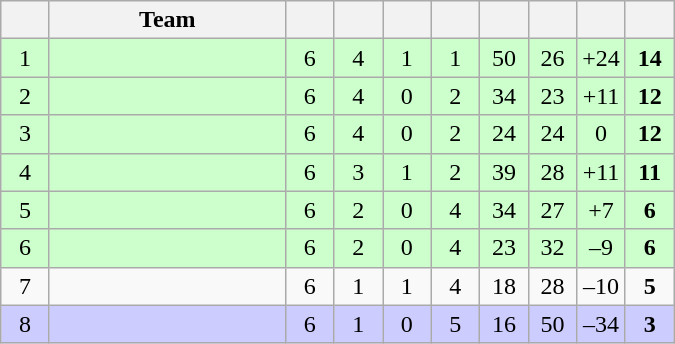<table class="wikitable" style="text-align: center; font-size: 100%;">
<tr>
<th width="25"></th>
<th width="150">Team</th>
<th width="25"></th>
<th width="25"></th>
<th width="25"></th>
<th width="25"></th>
<th width="25"></th>
<th width="25"></th>
<th width="25"></th>
<th width="25"></th>
</tr>
<tr style="background-color: #ccffcc;">
<td>1</td>
<td align=left></td>
<td>6</td>
<td>4</td>
<td>1</td>
<td>1</td>
<td>50</td>
<td>26</td>
<td>+24</td>
<td><strong>14</strong></td>
</tr>
<tr style="background-color: #ccffcc;">
<td>2</td>
<td align=left></td>
<td>6</td>
<td>4</td>
<td>0</td>
<td>2</td>
<td>34</td>
<td>23</td>
<td>+11</td>
<td><strong>12</strong></td>
</tr>
<tr style="background-color: #ccffcc;">
<td>3</td>
<td align=left></td>
<td>6</td>
<td>4</td>
<td>0</td>
<td>2</td>
<td>24</td>
<td>24</td>
<td>0</td>
<td><strong>12</strong></td>
</tr>
<tr style="background-color: #ccffcc;">
<td>4</td>
<td align=left></td>
<td>6</td>
<td>3</td>
<td>1</td>
<td>2</td>
<td>39</td>
<td>28</td>
<td>+11</td>
<td><strong>11</strong></td>
</tr>
<tr style="background-color: #ccffcc;">
<td>5</td>
<td align=left></td>
<td>6</td>
<td>2</td>
<td>0</td>
<td>4</td>
<td>34</td>
<td>27</td>
<td>+7</td>
<td><strong>6</strong></td>
</tr>
<tr style="background-color: #ccffcc;">
<td>6</td>
<td align=left></td>
<td>6</td>
<td>2</td>
<td>0</td>
<td>4</td>
<td>23</td>
<td>32</td>
<td>–9</td>
<td><strong>6</strong></td>
</tr>
<tr>
<td>7</td>
<td align=left></td>
<td>6</td>
<td>1</td>
<td>1</td>
<td>4</td>
<td>18</td>
<td>28</td>
<td>–10</td>
<td><strong>5</strong></td>
</tr>
<tr style="background-color: #ccccff;">
<td>8</td>
<td align=left></td>
<td>6</td>
<td>1</td>
<td>0</td>
<td>5</td>
<td>16</td>
<td>50</td>
<td>–34</td>
<td><strong>3</strong></td>
</tr>
</table>
